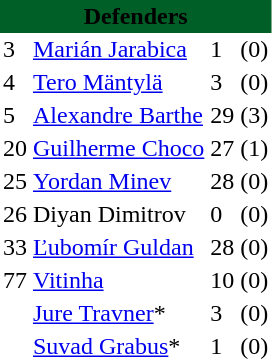<table class="toccolours" border="0" cellpadding="2" cellspacing="0" align="left" style="margin:0.5em;">
<tr>
<th colspan="4" align="center" bgcolor="#005e27"><span>Defenders</span></th>
</tr>
<tr>
<td>3</td>
<td> <a href='#'>Marián Jarabica</a></td>
<td>1</td>
<td>(0)</td>
</tr>
<tr>
<td>4</td>
<td> <a href='#'>Tero Mäntylä</a></td>
<td>3</td>
<td>(0)</td>
</tr>
<tr>
<td>5</td>
<td> <a href='#'>Alexandre Barthe</a></td>
<td>29</td>
<td>(3)</td>
</tr>
<tr>
<td>20</td>
<td> <a href='#'>Guilherme Choco</a></td>
<td>27</td>
<td>(1)</td>
</tr>
<tr>
<td>25</td>
<td> <a href='#'>Yordan Minev</a></td>
<td>28</td>
<td>(0)</td>
</tr>
<tr>
<td>26</td>
<td> Diyan Dimitrov</td>
<td>0</td>
<td>(0)</td>
</tr>
<tr>
<td>33</td>
<td> <a href='#'>Ľubomír Guldan</a></td>
<td>28</td>
<td>(0)</td>
</tr>
<tr>
<td>77</td>
<td> <a href='#'>Vitinha</a></td>
<td>10</td>
<td>(0)</td>
</tr>
<tr>
<td></td>
<td> <a href='#'>Jure Travner</a>*</td>
<td>3</td>
<td>(0)</td>
</tr>
<tr>
<td></td>
<td> <a href='#'>Suvad Grabus</a>*</td>
<td>1</td>
<td>(0)</td>
</tr>
<tr>
</tr>
</table>
